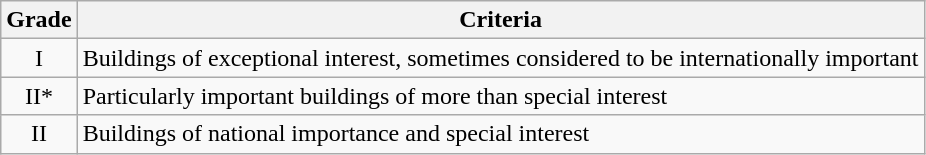<table class="wikitable">
<tr>
<th>Grade</th>
<th>Criteria</th>
</tr>
<tr>
<td align="center" >I</td>
<td>Buildings of exceptional interest, sometimes considered to be internationally important</td>
</tr>
<tr>
<td align="center" >II*</td>
<td>Particularly important buildings of more than special interest</td>
</tr>
<tr>
<td align="center" >II</td>
<td>Buildings of national importance and special interest</td>
</tr>
</table>
